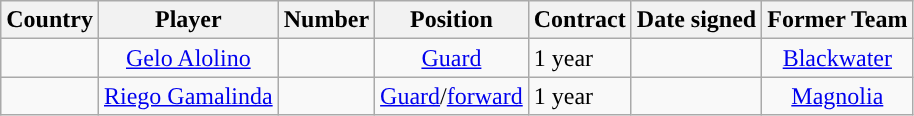<table class="wikitable sortable sortable">
<tr>
<th>Country</th>
<th>Player</th>
<th>Number</th>
<th>Position</th>
<th>Contract</th>
<th>Date signed</th>
<th>Former Team</th>
</tr>
<tr>
<td align=center></td>
<td align=center><a href='#'>Gelo Alolino</a></td>
<td align=center></td>
<td align=center><a href='#'>Guard</a></td>
<td>1 year</td>
<td></td>
<td align=center><a href='#'>Blackwater</a></td>
</tr>
<tr>
<td align=center></td>
<td align=center><a href='#'>Riego Gamalinda</a></td>
<td align=center></td>
<td align=center><a href='#'>Guard</a>/<a href='#'>forward</a></td>
<td>1 year</td>
<td></td>
<td align=center><a href='#'>Magnolia</a></td>
</tr>
</table>
